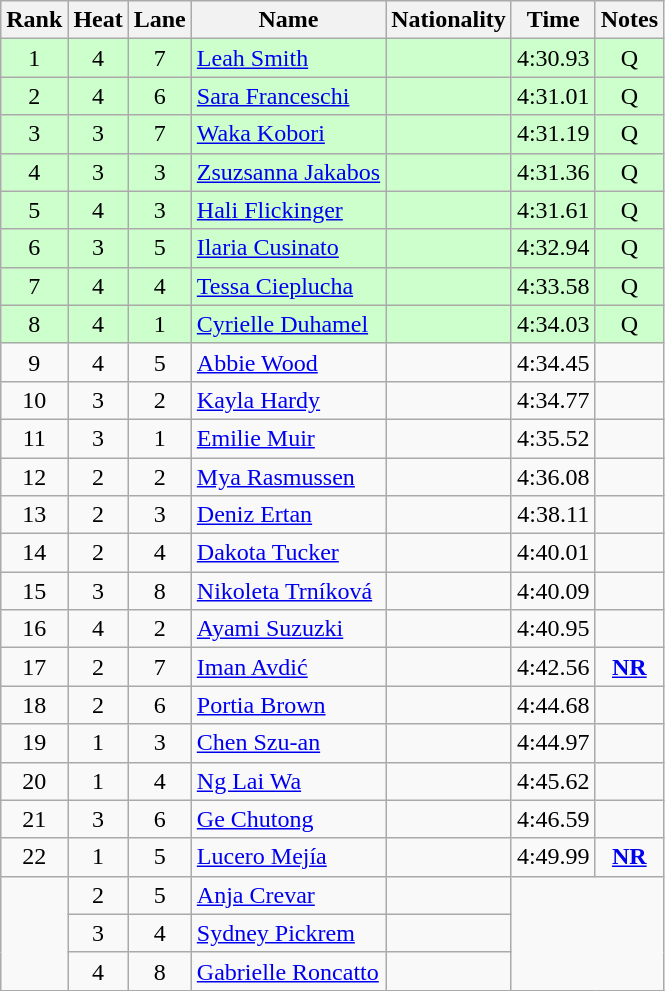<table class="wikitable sortable" style="text-align:center">
<tr>
<th>Rank</th>
<th>Heat</th>
<th>Lane</th>
<th>Name</th>
<th>Nationality</th>
<th>Time</th>
<th>Notes</th>
</tr>
<tr bgcolor=ccffcc>
<td>1</td>
<td>4</td>
<td>7</td>
<td align=left><a href='#'>Leah Smith</a></td>
<td align=left></td>
<td>4:30.93</td>
<td>Q</td>
</tr>
<tr bgcolor=ccffcc>
<td>2</td>
<td>4</td>
<td>6</td>
<td align=left><a href='#'>Sara Franceschi</a></td>
<td align=left></td>
<td>4:31.01</td>
<td>Q</td>
</tr>
<tr bgcolor=ccffcc>
<td>3</td>
<td>3</td>
<td>7</td>
<td align=left><a href='#'>Waka Kobori</a></td>
<td align=left></td>
<td>4:31.19</td>
<td>Q</td>
</tr>
<tr bgcolor=ccffcc>
<td>4</td>
<td>3</td>
<td>3</td>
<td align=left><a href='#'>Zsuzsanna Jakabos</a></td>
<td align=left></td>
<td>4:31.36</td>
<td>Q</td>
</tr>
<tr bgcolor=ccffcc>
<td>5</td>
<td>4</td>
<td>3</td>
<td align=left><a href='#'>Hali Flickinger</a></td>
<td align=left></td>
<td>4:31.61</td>
<td>Q</td>
</tr>
<tr bgcolor=ccffcc>
<td>6</td>
<td>3</td>
<td>5</td>
<td align=left><a href='#'>Ilaria Cusinato</a></td>
<td align=left></td>
<td>4:32.94</td>
<td>Q</td>
</tr>
<tr bgcolor=ccffcc>
<td>7</td>
<td>4</td>
<td>4</td>
<td align=left><a href='#'>Tessa Cieplucha</a></td>
<td align=left></td>
<td>4:33.58</td>
<td>Q</td>
</tr>
<tr bgcolor=ccffcc>
<td>8</td>
<td>4</td>
<td>1</td>
<td align=left><a href='#'>Cyrielle Duhamel</a></td>
<td align=left></td>
<td>4:34.03</td>
<td>Q</td>
</tr>
<tr>
<td>9</td>
<td>4</td>
<td>5</td>
<td align=left><a href='#'>Abbie Wood</a></td>
<td align=left></td>
<td>4:34.45</td>
<td></td>
</tr>
<tr>
<td>10</td>
<td>3</td>
<td>2</td>
<td align=left><a href='#'>Kayla Hardy</a></td>
<td align=left></td>
<td>4:34.77</td>
<td></td>
</tr>
<tr>
<td>11</td>
<td>3</td>
<td>1</td>
<td align=left><a href='#'>Emilie Muir</a></td>
<td align=left></td>
<td>4:35.52</td>
<td></td>
</tr>
<tr>
<td>12</td>
<td>2</td>
<td>2</td>
<td align=left><a href='#'>Mya Rasmussen</a></td>
<td align=left></td>
<td>4:36.08</td>
<td></td>
</tr>
<tr>
<td>13</td>
<td>2</td>
<td>3</td>
<td align=left><a href='#'>Deniz Ertan</a></td>
<td align=left></td>
<td>4:38.11</td>
<td></td>
</tr>
<tr>
<td>14</td>
<td>2</td>
<td>4</td>
<td align=left><a href='#'>Dakota Tucker</a></td>
<td align=left></td>
<td>4:40.01</td>
<td></td>
</tr>
<tr>
<td>15</td>
<td>3</td>
<td>8</td>
<td align=left><a href='#'>Nikoleta Trníková</a></td>
<td align=left></td>
<td>4:40.09</td>
<td></td>
</tr>
<tr>
<td>16</td>
<td>4</td>
<td>2</td>
<td align=left><a href='#'>Ayami Suzuzki</a></td>
<td align=left></td>
<td>4:40.95</td>
<td></td>
</tr>
<tr>
<td>17</td>
<td>2</td>
<td>7</td>
<td align=left><a href='#'>Iman Avdić</a></td>
<td align=left></td>
<td>4:42.56</td>
<td><strong><a href='#'>NR</a></strong></td>
</tr>
<tr>
<td>18</td>
<td>2</td>
<td>6</td>
<td align=left><a href='#'>Portia Brown</a></td>
<td align=left></td>
<td>4:44.68</td>
<td></td>
</tr>
<tr>
<td>19</td>
<td>1</td>
<td>3</td>
<td align=left><a href='#'>Chen Szu-an</a></td>
<td align=left></td>
<td>4:44.97</td>
<td></td>
</tr>
<tr>
<td>20</td>
<td>1</td>
<td>4</td>
<td align=left><a href='#'>Ng Lai Wa</a></td>
<td align=left></td>
<td>4:45.62</td>
<td></td>
</tr>
<tr>
<td>21</td>
<td>3</td>
<td>6</td>
<td align=left><a href='#'>Ge Chutong</a></td>
<td align=left></td>
<td>4:46.59</td>
<td></td>
</tr>
<tr>
<td>22</td>
<td>1</td>
<td>5</td>
<td align=left><a href='#'>Lucero Mejía</a></td>
<td align=left></td>
<td>4:49.99</td>
<td><strong><a href='#'>NR</a></strong></td>
</tr>
<tr>
<td rowspan=3></td>
<td>2</td>
<td>5</td>
<td align=left><a href='#'>Anja Crevar</a></td>
<td align=left></td>
<td colspan=2 rowspan=3></td>
</tr>
<tr>
<td>3</td>
<td>4</td>
<td align=left><a href='#'>Sydney Pickrem</a></td>
<td align=left></td>
</tr>
<tr>
<td>4</td>
<td>8</td>
<td align=left><a href='#'>Gabrielle Roncatto</a></td>
<td align=left></td>
</tr>
</table>
